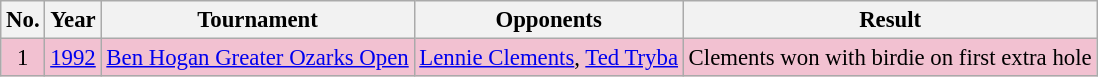<table class="wikitable" style="font-size:95%;">
<tr>
<th>No.</th>
<th>Year</th>
<th>Tournament</th>
<th>Opponents</th>
<th>Result</th>
</tr>
<tr style="background:#F2C1D1;">
<td align=center>1</td>
<td><a href='#'>1992</a></td>
<td><a href='#'>Ben Hogan Greater Ozarks Open</a></td>
<td> <a href='#'>Lennie Clements</a>,  <a href='#'>Ted Tryba</a></td>
<td>Clements won with birdie on first extra hole</td>
</tr>
</table>
